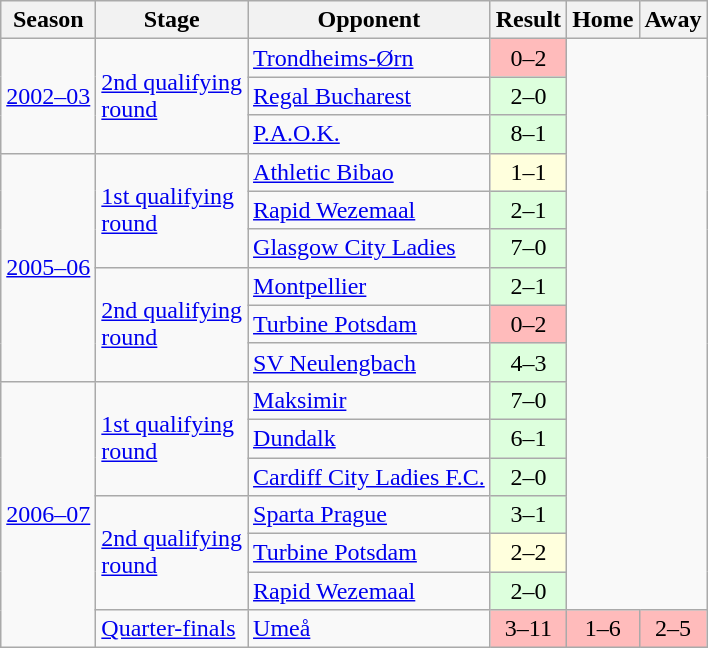<table class="wikitable">
<tr>
<th>Season</th>
<th>Stage</th>
<th>Opponent</th>
<th>Result</th>
<th>Home</th>
<th>Away</th>
</tr>
<tr>
<td rowspan=3><a href='#'>2002–03</a></td>
<td rowspan=3><a href='#'>2nd qualifying<br>round</a></td>
<td> <a href='#'>Trondheims-Ørn</a></td>
<td bgcolor="#ffbbbb" align=center>0–2</td>
</tr>
<tr>
<td> <a href='#'>Regal Bucharest</a></td>
<td bgcolor="#ddffdd" align=center>2–0</td>
</tr>
<tr>
<td> <a href='#'>P.A.O.K.</a></td>
<td bgcolor="#ddffdd" align=center>8–1</td>
</tr>
<tr>
<td rowspan=6><a href='#'>2005–06</a></td>
<td rowspan=3><a href='#'>1st qualifying<br>round</a></td>
<td> <a href='#'>Athletic Bibao</a></td>
<td bgcolor="#ffffdd" align=center>1–1</td>
</tr>
<tr>
<td> <a href='#'>Rapid Wezemaal</a></td>
<td bgcolor="#ddffdd" align=center>2–1</td>
</tr>
<tr>
<td> <a href='#'>Glasgow City Ladies</a></td>
<td bgcolor="#ddffdd" align=center>7–0</td>
</tr>
<tr>
<td rowspan=3><a href='#'>2nd qualifying<br>round</a></td>
<td> <a href='#'>Montpellier</a></td>
<td bgcolor="#ddffdd" align=center>2–1</td>
</tr>
<tr>
<td> <a href='#'>Turbine Potsdam</a></td>
<td bgcolor="#ffbbbb" align=center>0–2</td>
</tr>
<tr>
<td> <a href='#'>SV Neulengbach</a></td>
<td bgcolor="#ddffdd" align=center>4–3</td>
</tr>
<tr>
<td rowspan=7><a href='#'>2006–07</a></td>
<td rowspan=3><a href='#'>1st qualifying<br>round</a></td>
<td> <a href='#'>Maksimir</a></td>
<td bgcolor="#ddffdd" align=center>7–0</td>
</tr>
<tr>
<td> <a href='#'>Dundalk</a></td>
<td bgcolor="#ddffdd" align=center>6–1</td>
</tr>
<tr>
<td> <a href='#'>Cardiff City Ladies F.C.</a></td>
<td bgcolor="#ddffdd" align=center>2–0</td>
</tr>
<tr>
<td nopage="y" rowspan=3><a href='#'>2nd qualifying<br>round</a></td>
<td> <a href='#'>Sparta Prague</a></td>
<td bgcolor="#ddffdd" align=center>3–1</td>
</tr>
<tr>
<td> <a href='#'>Turbine Potsdam</a></td>
<td bgcolor="#ffffdd" align=center>2–2</td>
</tr>
<tr>
<td> <a href='#'>Rapid Wezemaal</a></td>
<td bgcolor="#ddffdd" align=center>2–0</td>
</tr>
<tr>
<td><a href='#'>Quarter-finals</a></td>
<td> <a href='#'>Umeå</a></td>
<td bgcolor="#ffbbbb" align=center>3–11</td>
<td bgcolor="#ffbbbb" align=center>1–6</td>
<td bgcolor="#ffbbbb" align=center>2–5</td>
</tr>
</table>
